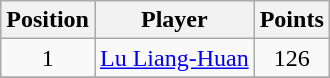<table class="wikitable">
<tr>
<th>Position</th>
<th>Player</th>
<th>Points</th>
</tr>
<tr>
<td align=center>1</td>
<td> <a href='#'>Lu Liang-Huan</a></td>
<td align=center>126</td>
</tr>
<tr>
</tr>
</table>
